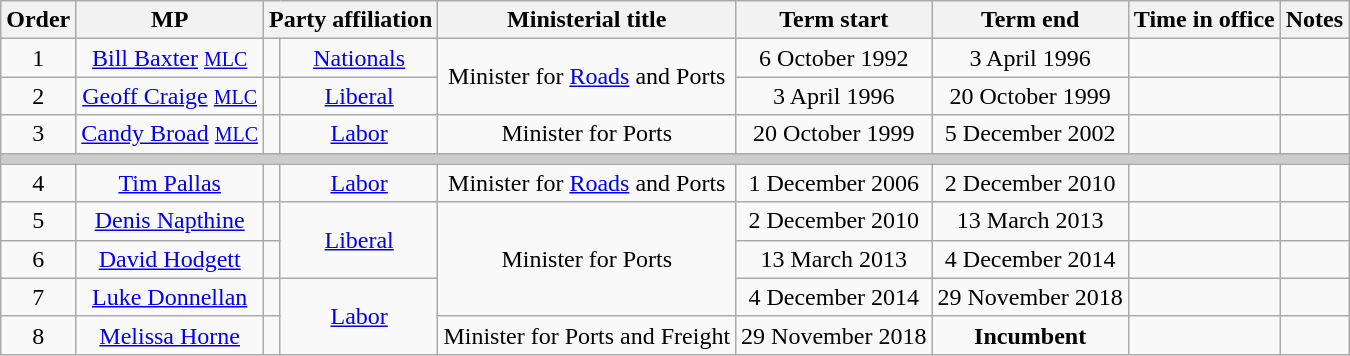<table class="wikitable" style="text-align:center">
<tr>
<th>Order</th>
<th>MP</th>
<th colspan="2">Party affiliation</th>
<th>Ministerial title</th>
<th>Term start</th>
<th>Term end</th>
<th>Time in office</th>
<th>Notes</th>
</tr>
<tr>
<td>1</td>
<td><a href='#'>Bill Baxter</a> <a href='#'><small>MLC</small></a></td>
<td></td>
<td><a href='#'> Nationals</a></td>
<td rowspan=2>Minister for <a href='#'>Roads</a> and Ports</td>
<td>6 October 1992</td>
<td>3 April 1996</td>
<td></td>
<td></td>
</tr>
<tr>
<td>2</td>
<td><a href='#'>Geoff Craige</a> <a href='#'><small>MLC</small></a></td>
<td></td>
<td><a href='#'>Liberal</a></td>
<td>3 April 1996</td>
<td>20 October 1999</td>
<td></td>
<td></td>
</tr>
<tr>
<td>3</td>
<td><a href='#'>Candy Broad</a> <a href='#'><small>MLC</small></a></td>
<td></td>
<td><a href='#'>Labor</a></td>
<td>Minister for Ports</td>
<td>20 October 1999</td>
<td>5 December 2002</td>
<td></td>
<td></td>
</tr>
<tr>
<th colspan=9 style="background: #cccccc;"></th>
</tr>
<tr>
<td>4</td>
<td><a href='#'>Tim Pallas</a> </td>
<td></td>
<td><a href='#'>Labor</a></td>
<td>Minister for <a href='#'>Roads</a> and Ports</td>
<td>1 December 2006</td>
<td>2 December 2010</td>
<td></td>
<td></td>
</tr>
<tr>
<td>5</td>
<td><a href='#'>Denis Napthine</a> </td>
<td></td>
<td rowspan=2><a href='#'>Liberal</a></td>
<td rowspan=3>Minister for Ports</td>
<td>2 December 2010</td>
<td>13 March 2013</td>
<td></td>
<td></td>
</tr>
<tr>
<td>6</td>
<td><a href='#'>David Hodgett</a> </td>
<td></td>
<td>13 March 2013</td>
<td>4 December 2014</td>
<td></td>
<td></td>
</tr>
<tr>
<td>7</td>
<td><a href='#'>Luke Donnellan</a> </td>
<td></td>
<td rowspan=2><a href='#'>Labor</a></td>
<td>4 December 2014</td>
<td>29 November 2018</td>
<td></td>
<td></td>
</tr>
<tr>
<td>8</td>
<td><a href='#'>Melissa Horne</a> </td>
<td></td>
<td>Minister for Ports and Freight</td>
<td>29 November 2018</td>
<td><strong>Incumbent</strong></td>
<td></td>
<td></td>
</tr>
</table>
